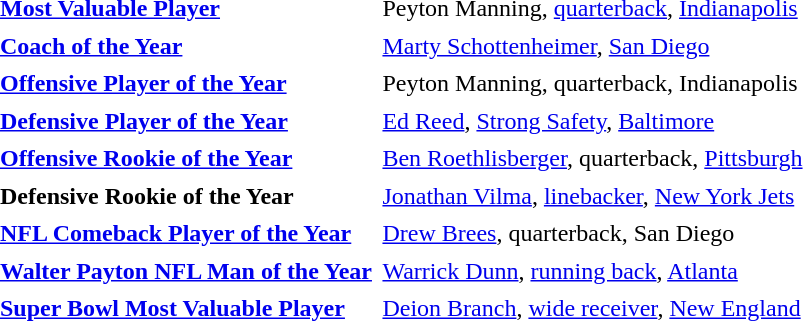<table cellpadding="3" cellspacing="1">
<tr>
<td><strong><a href='#'>Most Valuable Player</a></strong></td>
<td>Peyton Manning, <a href='#'>quarterback</a>, <a href='#'>Indianapolis</a></td>
</tr>
<tr>
<td><strong><a href='#'>Coach of the Year</a></strong></td>
<td><a href='#'>Marty Schottenheimer</a>, <a href='#'>San Diego</a></td>
</tr>
<tr>
<td><strong><a href='#'>Offensive Player of the Year</a></strong></td>
<td>Peyton Manning, quarterback, Indianapolis</td>
</tr>
<tr>
<td><strong><a href='#'>Defensive Player of the Year</a></strong></td>
<td><a href='#'>Ed Reed</a>, <a href='#'>Strong Safety</a>, <a href='#'>Baltimore</a></td>
</tr>
<tr>
<td><strong><a href='#'>Offensive Rookie of the Year</a></strong></td>
<td><a href='#'>Ben Roethlisberger</a>, quarterback, <a href='#'>Pittsburgh</a></td>
</tr>
<tr>
<td><strong>Defensive Rookie of the Year</strong></td>
<td><a href='#'>Jonathan Vilma</a>, <a href='#'>linebacker</a>, <a href='#'>New York Jets</a></td>
</tr>
<tr>
<td><strong><a href='#'>NFL Comeback Player of the Year</a></strong></td>
<td><a href='#'>Drew Brees</a>, quarterback, San Diego</td>
</tr>
<tr>
<td><strong><a href='#'>Walter Payton NFL Man of the Year</a></strong></td>
<td><a href='#'>Warrick Dunn</a>, <a href='#'>running back</a>, <a href='#'>Atlanta</a></td>
</tr>
<tr>
<td><strong><a href='#'>Super Bowl Most Valuable Player</a></strong></td>
<td><a href='#'>Deion Branch</a>, <a href='#'>wide receiver</a>, <a href='#'>New England</a></td>
</tr>
</table>
